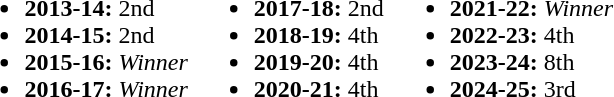<table class="vatop">
<tr>
<td><br><ul><li><strong>2013-14:</strong> 2nd</li><li><strong>2014-15:</strong> 2nd</li><li><strong>2015-16:</strong> <em>Winner</em></li><li><strong>2016-17:</strong> <em>Winner</em></li></ul></td>
<td><br><ul><li><strong>2017-18:</strong> 2nd</li><li><strong>2018-19:</strong> 4th</li><li><strong>2019-20:</strong> 4th</li><li><strong>2020-21:</strong> 4th</li></ul></td>
<td><br><ul><li><strong>2021-22:</strong> <em>Winner</em></li><li><strong>2022-23:</strong> 4th</li><li><strong>2023-24:</strong> 8th</li><li><strong>2024-25:</strong> 3rd</li></ul></td>
</tr>
</table>
